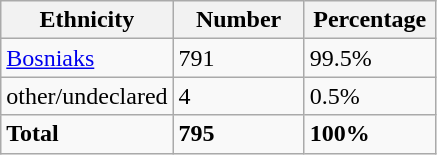<table class="wikitable">
<tr>
<th width="100px">Ethnicity</th>
<th width="80px">Number</th>
<th width="80px">Percentage</th>
</tr>
<tr>
<td><a href='#'>Bosniaks</a></td>
<td>791</td>
<td>99.5%</td>
</tr>
<tr>
<td>other/undeclared</td>
<td>4</td>
<td>0.5%</td>
</tr>
<tr>
<td><strong>Total</strong></td>
<td><strong>795</strong></td>
<td><strong>100%</strong></td>
</tr>
</table>
